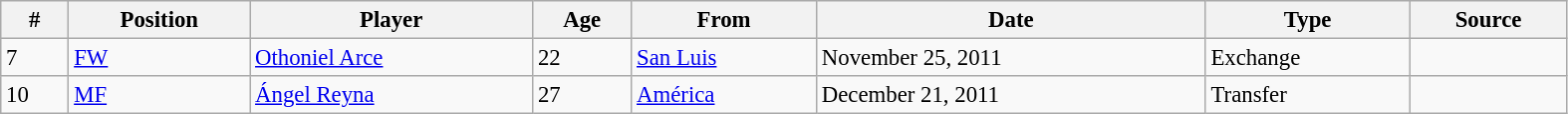<table class="wikitable sortable" style="width:83%; text-align:center; font-size:95%; text-align:left;">
<tr>
<th><strong>#</strong></th>
<th><strong>Position</strong></th>
<th><strong>Player</strong></th>
<th><strong>Age</strong></th>
<th><strong>From</strong></th>
<th><strong>Date</strong></th>
<th><strong>Type</strong></th>
<th><strong>Source</strong></th>
</tr>
<tr>
<td>7</td>
<td><a href='#'>FW</a></td>
<td> <a href='#'>Othoniel Arce</a></td>
<td>22</td>
<td> <a href='#'>San Luis</a></td>
<td>November 25, 2011</td>
<td>Exchange</td>
<td></td>
</tr>
<tr>
<td>10</td>
<td><a href='#'>MF</a></td>
<td> <a href='#'>Ángel Reyna</a></td>
<td>27</td>
<td> <a href='#'>América</a></td>
<td>December 21, 2011</td>
<td>Transfer</td>
<td></td>
</tr>
</table>
